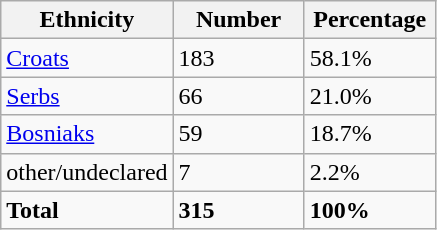<table class="wikitable">
<tr>
<th width="100px">Ethnicity</th>
<th width="80px">Number</th>
<th width="80px">Percentage</th>
</tr>
<tr>
<td><a href='#'>Croats</a></td>
<td>183</td>
<td>58.1%</td>
</tr>
<tr>
<td><a href='#'>Serbs</a></td>
<td>66</td>
<td>21.0%</td>
</tr>
<tr>
<td><a href='#'>Bosniaks</a></td>
<td>59</td>
<td>18.7%</td>
</tr>
<tr>
<td>other/undeclared</td>
<td>7</td>
<td>2.2%</td>
</tr>
<tr>
<td><strong>Total</strong></td>
<td><strong>315</strong></td>
<td><strong>100%</strong></td>
</tr>
</table>
